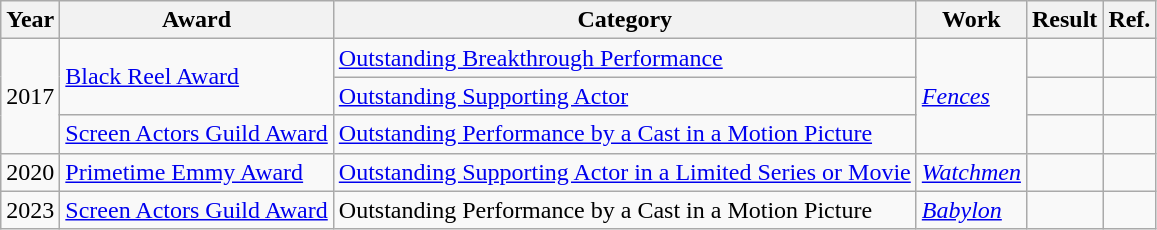<table class="wikitable">
<tr>
<th>Year</th>
<th>Award</th>
<th>Category</th>
<th>Work</th>
<th>Result</th>
<th>Ref.</th>
</tr>
<tr>
<td rowspan="3">2017</td>
<td rowspan="2"><a href='#'>Black Reel Award</a></td>
<td><a href='#'>Outstanding Breakthrough Performance</a></td>
<td rowspan="3"><em><a href='#'>Fences</a></em></td>
<td></td>
<td></td>
</tr>
<tr>
<td><a href='#'>Outstanding Supporting Actor</a></td>
<td></td>
<td></td>
</tr>
<tr>
<td><a href='#'>Screen Actors Guild Award</a></td>
<td><a href='#'>Outstanding Performance by a Cast in a Motion Picture</a></td>
<td></td>
<td></td>
</tr>
<tr>
<td>2020</td>
<td><a href='#'>Primetime Emmy Award</a></td>
<td><a href='#'>Outstanding Supporting Actor in a Limited Series or Movie</a></td>
<td><em><a href='#'>Watchmen</a></em></td>
<td></td>
<td></td>
</tr>
<tr>
<td>2023</td>
<td><a href='#'>Screen Actors Guild Award</a></td>
<td>Outstanding Performance by a Cast in a Motion Picture</td>
<td><em><a href='#'>Babylon</a></em></td>
<td></td>
<td></td>
</tr>
</table>
